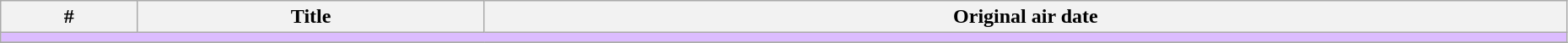<table class="wikitable" width="98%">
<tr>
<th>#</th>
<th>Title</th>
<th>Original air date</th>
</tr>
<tr>
<td colspan="5" bgcolor="#DCBCFF"></td>
</tr>
<tr>
</tr>
</table>
